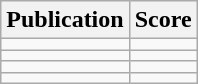<table class="wikitable">
<tr>
<th>Publication</th>
<th>Score</th>
</tr>
<tr>
<td></td>
<td></td>
</tr>
<tr>
<td></td>
<td></td>
</tr>
<tr>
<td></td>
<td></td>
</tr>
<tr>
<td></td>
<td></td>
</tr>
</table>
